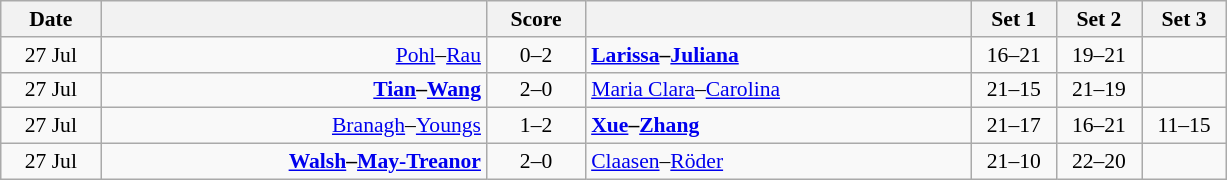<table class="wikitable" style="text-align: center; font-size:90% ">
<tr>
<th width="60">Date</th>
<th align="right" width="250"></th>
<th width="60">Score</th>
<th align="left" width="250"></th>
<th width="50">Set 1</th>
<th width="50">Set 2</th>
<th width="50">Set 3</th>
</tr>
<tr>
<td>27 Jul</td>
<td align=right><a href='#'>Pohl</a>–<a href='#'>Rau</a> </td>
<td align=center>0–2</td>
<td align=left><strong> <a href='#'>Larissa</a>–<a href='#'>Juliana</a></strong></td>
<td>16–21</td>
<td>19–21</td>
<td></td>
</tr>
<tr>
<td>27 Jul</td>
<td align=right><strong><a href='#'>Tian</a>–<a href='#'>Wang</a> </strong></td>
<td align=center>2–0</td>
<td align=left> <a href='#'>Maria Clara</a>–<a href='#'>Carolina</a></td>
<td>21–15</td>
<td>21–19</td>
<td></td>
</tr>
<tr>
<td>27 Jul</td>
<td align=right><a href='#'>Branagh</a>–<a href='#'>Youngs</a> </td>
<td align=center>1–2</td>
<td align=left><strong> <a href='#'>Xue</a>–<a href='#'>Zhang</a></strong></td>
<td>21–17</td>
<td>16–21</td>
<td>11–15</td>
</tr>
<tr>
<td>27 Jul</td>
<td align=right><strong><a href='#'>Walsh</a>–<a href='#'>May-Treanor</a> </strong></td>
<td align=center>2–0</td>
<td align=left> <a href='#'>Claasen</a>–<a href='#'>Röder</a></td>
<td>21–10</td>
<td>22–20</td>
<td></td>
</tr>
</table>
